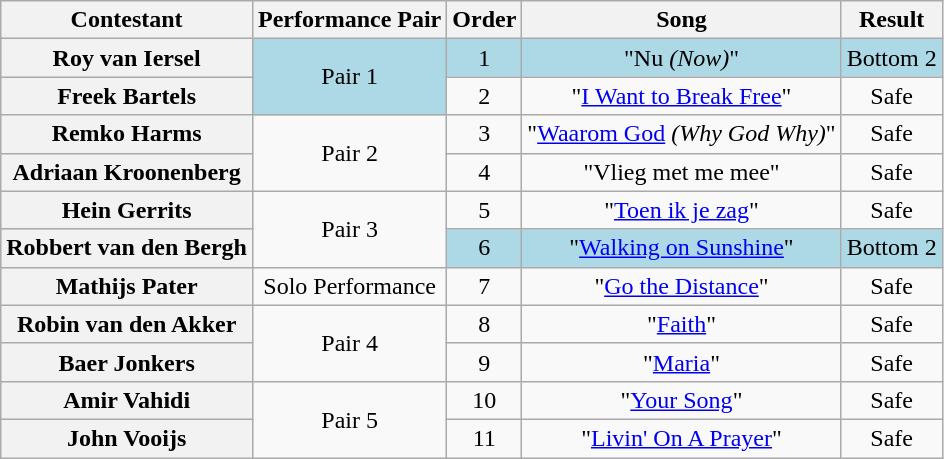<table class="wikitable plainrowheaders" style="text-align:center;">
<tr>
<th scope="col">Contestant</th>
<th scope="col">Performance Pair</th>
<th scope="col">Order</th>
<th scope="col">Song</th>
<th scope="col">Result</th>
</tr>
<tr style="background:lightblue;">
<th scope="row">Roy van Iersel</th>
<td rowspan="2">Pair 1</td>
<td>1</td>
<td>"Nu <em>(Now)</em>"</td>
<td>Bottom 2</td>
</tr>
<tr>
<th scope="row">Freek Bartels</th>
<td>2</td>
<td>"<a href='#'>I Want to Break Free</a>"</td>
<td>Safe</td>
</tr>
<tr>
<th scope="row">Remko Harms</th>
<td rowspan="2">Pair 2</td>
<td>3</td>
<td>"<a href='#'>Waarom God</a> <em>(Why God Why)</em>"</td>
<td>Safe</td>
</tr>
<tr>
<th scope="row">Adriaan Kroonenberg</th>
<td>4</td>
<td>"Vlieg met me mee"</td>
<td>Safe</td>
</tr>
<tr>
<th scope="row">Hein Gerrits</th>
<td rowspan="2">Pair 3</td>
<td>5</td>
<td>"<a href='#'>Toen ik je zag</a>"</td>
<td>Safe</td>
</tr>
<tr style = "background:lightblue">
<th scope="row">Robbert van den Bergh</th>
<td>6</td>
<td>"<a href='#'>Walking on Sunshine</a>"</td>
<td>Bottom 2</td>
</tr>
<tr>
<th scope="row">Mathijs Pater</th>
<td rowspan="1">Solo Performance</td>
<td>7</td>
<td>"<a href='#'>Go the Distance</a>"</td>
<td>Safe</td>
</tr>
<tr>
<th scope="row">Robin van den Akker</th>
<td rowspan="2">Pair 4</td>
<td>8</td>
<td>"<a href='#'>Faith</a>"</td>
<td>Safe</td>
</tr>
<tr>
<th scope="row">Baer Jonkers</th>
<td>9</td>
<td>"<a href='#'>Maria</a>"</td>
<td>Safe</td>
</tr>
<tr>
<th scope="row">Amir Vahidi</th>
<td rowspan="2">Pair 5</td>
<td>10</td>
<td>"<a href='#'>Your Song</a>"</td>
<td>Safe</td>
</tr>
<tr>
<th scope="row">John Vooijs</th>
<td>11</td>
<td>"<a href='#'>Livin' On A Prayer</a>"</td>
<td>Safe</td>
</tr>
</table>
